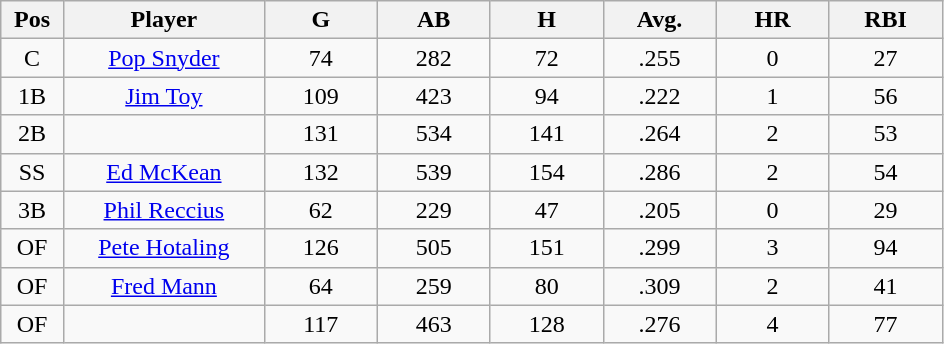<table class="wikitable sortable">
<tr>
<th bgcolor="#DDDDFF" width="5%">Pos</th>
<th bgcolor="#DDDDFF" width="16%">Player</th>
<th bgcolor="#DDDDFF" width="9%">G</th>
<th bgcolor="#DDDDFF" width="9%">AB</th>
<th bgcolor="#DDDDFF" width="9%">H</th>
<th bgcolor="#DDDDFF" width="9%">Avg.</th>
<th bgcolor="#DDDDFF" width="9%">HR</th>
<th bgcolor="#DDDDFF" width="9%">RBI</th>
</tr>
<tr align="center">
<td>C</td>
<td><a href='#'>Pop Snyder</a></td>
<td>74</td>
<td>282</td>
<td>72</td>
<td>.255</td>
<td>0</td>
<td>27</td>
</tr>
<tr align=center>
<td>1B</td>
<td><a href='#'>Jim Toy</a></td>
<td>109</td>
<td>423</td>
<td>94</td>
<td>.222</td>
<td>1</td>
<td>56</td>
</tr>
<tr align=center>
<td>2B</td>
<td></td>
<td>131</td>
<td>534</td>
<td>141</td>
<td>.264</td>
<td>2</td>
<td>53</td>
</tr>
<tr align="center">
<td>SS</td>
<td><a href='#'>Ed McKean</a></td>
<td>132</td>
<td>539</td>
<td>154</td>
<td>.286</td>
<td>2</td>
<td>54</td>
</tr>
<tr align=center>
<td>3B</td>
<td><a href='#'>Phil Reccius</a></td>
<td>62</td>
<td>229</td>
<td>47</td>
<td>.205</td>
<td>0</td>
<td>29</td>
</tr>
<tr align=center>
<td>OF</td>
<td><a href='#'>Pete Hotaling</a></td>
<td>126</td>
<td>505</td>
<td>151</td>
<td>.299</td>
<td>3</td>
<td>94</td>
</tr>
<tr align=center>
<td>OF</td>
<td><a href='#'>Fred Mann</a></td>
<td>64</td>
<td>259</td>
<td>80</td>
<td>.309</td>
<td>2</td>
<td>41</td>
</tr>
<tr align=center>
<td>OF</td>
<td></td>
<td>117</td>
<td>463</td>
<td>128</td>
<td>.276</td>
<td>4</td>
<td>77</td>
</tr>
</table>
